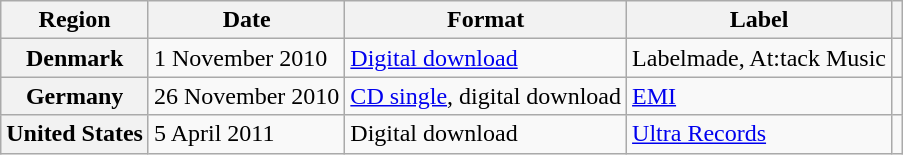<table class="wikitable plainrowheaders">
<tr>
<th scope="col">Region</th>
<th scope="col">Date</th>
<th scope="col">Format</th>
<th scope="col">Label</th>
<th scope="col"></th>
</tr>
<tr>
<th scope="row">Denmark</th>
<td>1 November 2010</td>
<td><a href='#'>Digital download</a></td>
<td>Labelmade, At:tack Music</td>
<td></td>
</tr>
<tr>
<th scope="row">Germany</th>
<td>26 November 2010</td>
<td><a href='#'>CD single</a>, digital download</td>
<td><a href='#'>EMI</a></td>
<td></td>
</tr>
<tr>
<th scope="row">United States</th>
<td>5 April 2011</td>
<td>Digital download</td>
<td><a href='#'>Ultra Records</a></td>
<td></td>
</tr>
</table>
